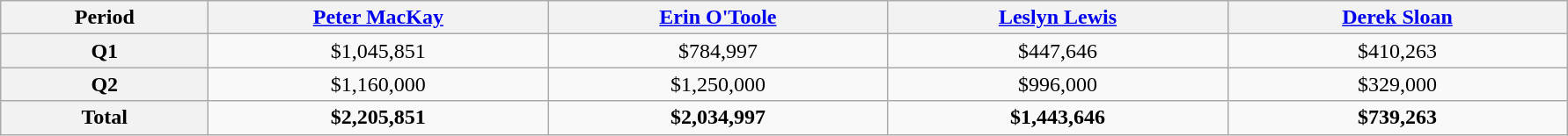<table class="wikitable" style="font-size:100%; text-align:center;">
<tr>
<th style="width:150px;">Period</th>
<th align="center" style="width:250px;"><a href='#'>Peter MacKay</a></th>
<th align="center" style="width:250px;"><a href='#'>Erin O'Toole</a></th>
<th align="center" style="width:250px;"><a href='#'>Leslyn Lewis</a></th>
<th align="center" style="width:250px;"><a href='#'>Derek Sloan</a></th>
</tr>
<tr valign="top">
<th>Q1<br></th>
<td>$1,045,851</td>
<td>$784,997</td>
<td>$447,646</td>
<td>$410,263</td>
</tr>
<tr valign="top">
<th>Q2<br></th>
<td>$1,160,000</td>
<td>$1,250,000</td>
<td>$996,000</td>
<td>$329,000</td>
</tr>
<tr valign="top">
<th>Total<br></th>
<td><strong>$2,205,851</strong></td>
<td><strong>$2,034,997</strong></td>
<td><strong>$1,443,646</strong></td>
<td><strong>$739,263</strong></td>
</tr>
</table>
